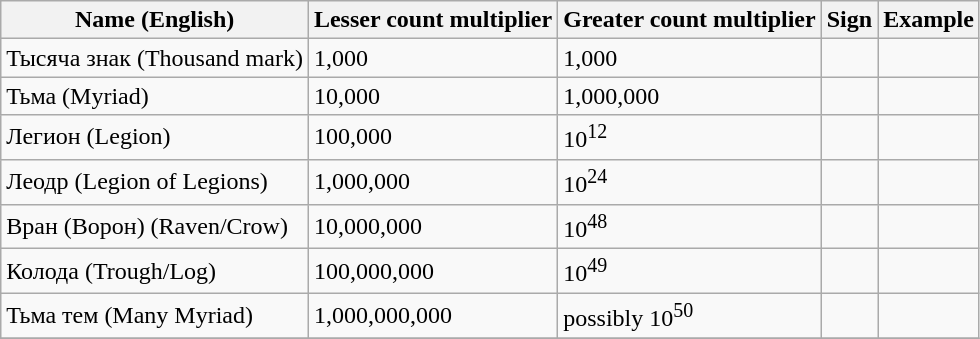<table class="wikitable">
<tr>
<th>Name (English)</th>
<th>Lesser count multiplier</th>
<th>Greater count multiplier</th>
<th>Sign</th>
<th>Example</th>
</tr>
<tr>
<td>Тысяча знак (Thousand mark)</td>
<td>1,000</td>
<td>1,000</td>
<td></td>
<td></td>
</tr>
<tr>
<td>Тьма (Myriad)</td>
<td>10,000</td>
<td>1,000,000</td>
<td></td>
<td></td>
</tr>
<tr>
<td>Легион (Legion)</td>
<td>100,000</td>
<td>10<sup>12</sup></td>
<td></td>
<td></td>
</tr>
<tr>
<td>Леодр (Legion of Legions)</td>
<td>1,000,000</td>
<td>10<sup>24</sup></td>
<td></td>
<td></td>
</tr>
<tr>
<td>Вран (Ворон) (Raven/Crow)</td>
<td>10,000,000</td>
<td>10<sup>48</sup></td>
<td></td>
<td></td>
</tr>
<tr>
<td>Колода (Trough/Log)</td>
<td>100,000,000</td>
<td>10<sup>49</sup></td>
<td></td>
<td></td>
</tr>
<tr>
<td>Тьма тем (Many Myriad)</td>
<td>1,000,000,000</td>
<td>possibly 10<sup>50</sup></td>
<td></td>
<td></td>
</tr>
<tr>
</tr>
</table>
